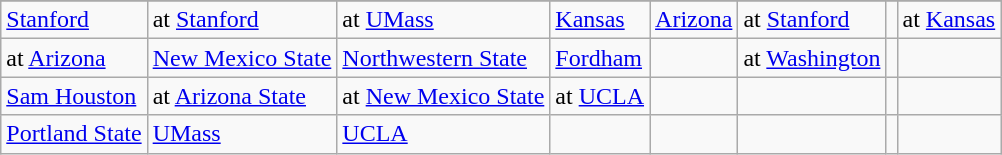<table class="wikitable">
<tr>
</tr>
<tr>
<td><a href='#'>Stanford</a></td>
<td>at <a href='#'>Stanford</a></td>
<td>at <a href='#'>UMass</a></td>
<td><a href='#'>Kansas</a></td>
<td><a href='#'>Arizona</a></td>
<td>at <a href='#'>Stanford</a></td>
<td></td>
<td>at <a href='#'>Kansas</a></td>
</tr>
<tr>
<td>at <a href='#'>Arizona</a></td>
<td><a href='#'>New Mexico State</a></td>
<td><a href='#'>Northwestern State</a></td>
<td><a href='#'>Fordham</a></td>
<td></td>
<td>at <a href='#'>Washington</a></td>
<td></td>
</tr>
<tr>
<td><a href='#'>Sam Houston</a></td>
<td>at <a href='#'>Arizona State</a></td>
<td>at <a href='#'>New Mexico State</a></td>
<td>at <a href='#'>UCLA</a></td>
<td></td>
<td></td>
<td></td>
<td></td>
</tr>
<tr>
<td><a href='#'>Portland State</a></td>
<td><a href='#'>UMass</a></td>
<td><a href='#'>UCLA</a></td>
<td></td>
<td></td>
<td></td>
<td></td>
<td></td>
</tr>
</table>
